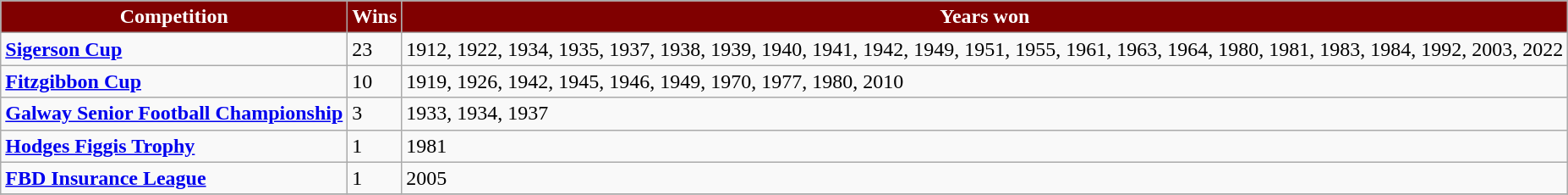<table class="wikitable" border="1">
<tr>
<th style="background:maroon;color:white">Competition</th>
<th style="background:maroon;color:white">Wins</th>
<th style="background:maroon;color:white">Years won</th>
</tr>
<tr>
<td><strong><a href='#'>Sigerson Cup</a></strong></td>
<td>23</td>
<td>1912, 1922, 1934, 1935, 1937, 1938, 1939, 1940, 1941, 1942, 1949, 1951, 1955, 1961, 1963, 1964, 1980, 1981, 1983, 1984, 1992, 2003, 2022</td>
</tr>
<tr>
<td><strong><a href='#'>Fitzgibbon Cup</a></strong></td>
<td>10</td>
<td>1919, 1926, 1942, 1945, 1946, 1949, 1970, 1977, 1980, 2010</td>
</tr>
<tr>
<td><strong><a href='#'>Galway Senior Football Championship</a></strong></td>
<td>3</td>
<td>1933, 1934, 1937</td>
</tr>
<tr>
<td><strong><a href='#'>Hodges Figgis Trophy</a></strong></td>
<td>1</td>
<td>1981</td>
</tr>
<tr>
<td><strong><a href='#'>FBD Insurance League</a></strong></td>
<td>1</td>
<td>2005</td>
</tr>
<tr>
</tr>
</table>
